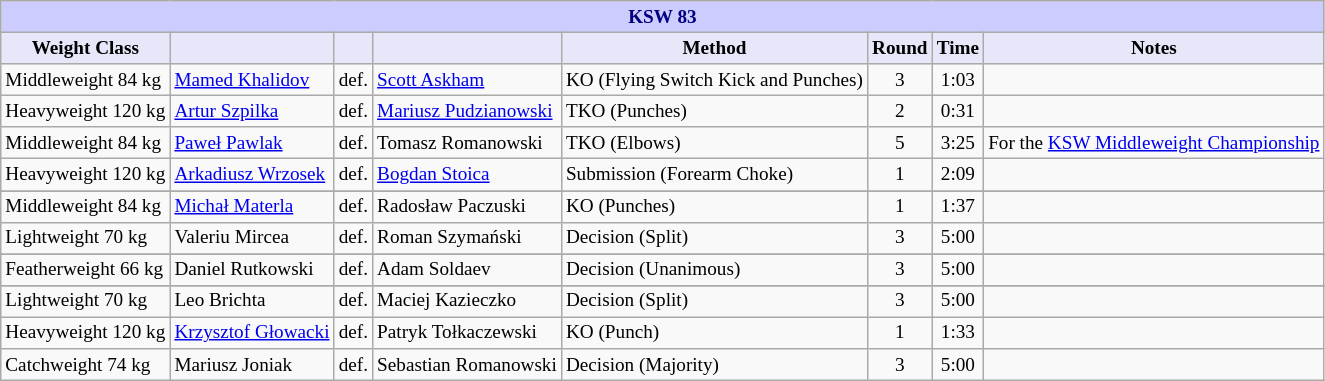<table class="wikitable" style="font-size: 80%;">
<tr>
<th colspan="8" style="background-color: #ccf; color: #000080; text-align: center;"><strong>KSW 83</strong></th>
</tr>
<tr>
<th colspan="1" style="background-color: #E6E8FA; color: #000000; text-align: center;">Weight Class</th>
<th colspan="1" style="background-color: #E6E8FA; color: #000000; text-align: center;"></th>
<th colspan="1" style="background-color: #E6E8FA; color: #000000; text-align: center;"></th>
<th colspan="1" style="background-color: #E6E8FA; color: #000000; text-align: center;"></th>
<th colspan="1" style="background-color: #E6E8FA; color: #000000; text-align: center;">Method</th>
<th colspan="1" style="background-color: #E6E8FA; color: #000000; text-align: center;">Round</th>
<th colspan="1" style="background-color: #E6E8FA; color: #000000; text-align: center;">Time</th>
<th colspan="1" style="background-color: #E6E8FA; color: #000000; text-align: center;">Notes</th>
</tr>
<tr>
<td>Middleweight 84 kg</td>
<td> <a href='#'>Mamed Khalidov</a></td>
<td align=center>def.</td>
<td>  <a href='#'>Scott Askham</a></td>
<td>KO (Flying Switch Kick and Punches)</td>
<td align=center>3</td>
<td align=center>1:03</td>
<td></td>
</tr>
<tr>
<td>Heavyweight 120 kg</td>
<td> <a href='#'>Artur Szpilka</a></td>
<td align=center>def.</td>
<td> <a href='#'>Mariusz Pudzianowski</a></td>
<td>TKO (Punches)</td>
<td align=center>2</td>
<td align=center>0:31</td>
<td></td>
</tr>
<tr>
<td>Middleweight 84 kg</td>
<td> <a href='#'>Paweł Pawlak</a></td>
<td align=center>def.</td>
<td> Tomasz Romanowski</td>
<td>TKO (Elbows)</td>
<td align=center>5</td>
<td align=center>3:25</td>
<td>For the <a href='#'>KSW Middleweight Championship</a></td>
</tr>
<tr>
<td>Heavyweight 120 kg</td>
<td> <a href='#'>Arkadiusz Wrzosek</a></td>
<td align=center>def.</td>
<td> <a href='#'>Bogdan Stoica</a></td>
<td>Submission (Forearm Choke)</td>
<td align=center>1</td>
<td align=center>2:09</td>
<td></td>
</tr>
<tr>
</tr>
<tr>
<td>Middleweight 84 kg</td>
<td> <a href='#'>Michał Materla</a></td>
<td align=center>def.</td>
<td>  Radosław Paczuski</td>
<td>KO (Punches)</td>
<td align=center>1</td>
<td align=center>1:37</td>
<td></td>
</tr>
<tr>
<td>Lightweight 70 kg</td>
<td> Valeriu Mircea</td>
<td align=center>def.</td>
<td> Roman Szymański</td>
<td>Decision (Split)</td>
<td align=center>3</td>
<td align=center>5:00</td>
<td></td>
</tr>
<tr>
</tr>
<tr>
<td>Featherweight 66 kg</td>
<td> Daniel Rutkowski</td>
<td align=center>def.</td>
<td> Adam Soldaev</td>
<td>Decision (Unanimous)</td>
<td align=center>3</td>
<td align=center>5:00</td>
<td></td>
</tr>
<tr>
</tr>
<tr>
<td>Lightweight 70 kg</td>
<td> Leo Brichta</td>
<td align=center>def.</td>
<td> Maciej Kazieczko</td>
<td>Decision (Split)</td>
<td align=center>3</td>
<td align=center>5:00</td>
<td></td>
</tr>
<tr>
<td>Heavyweight 120 kg</td>
<td> <a href='#'>Krzysztof Głowacki</a></td>
<td align=center>def.</td>
<td> Patryk Tołkaczewski</td>
<td>KO (Punch)</td>
<td align=center>1</td>
<td align=center>1:33</td>
<td></td>
</tr>
<tr>
<td>Catchweight 74 kg</td>
<td> Mariusz Joniak</td>
<td align=center>def.</td>
<td> Sebastian Romanowski</td>
<td>Decision (Majority)</td>
<td align=center>3</td>
<td align=center>5:00</td>
<td></td>
</tr>
</table>
